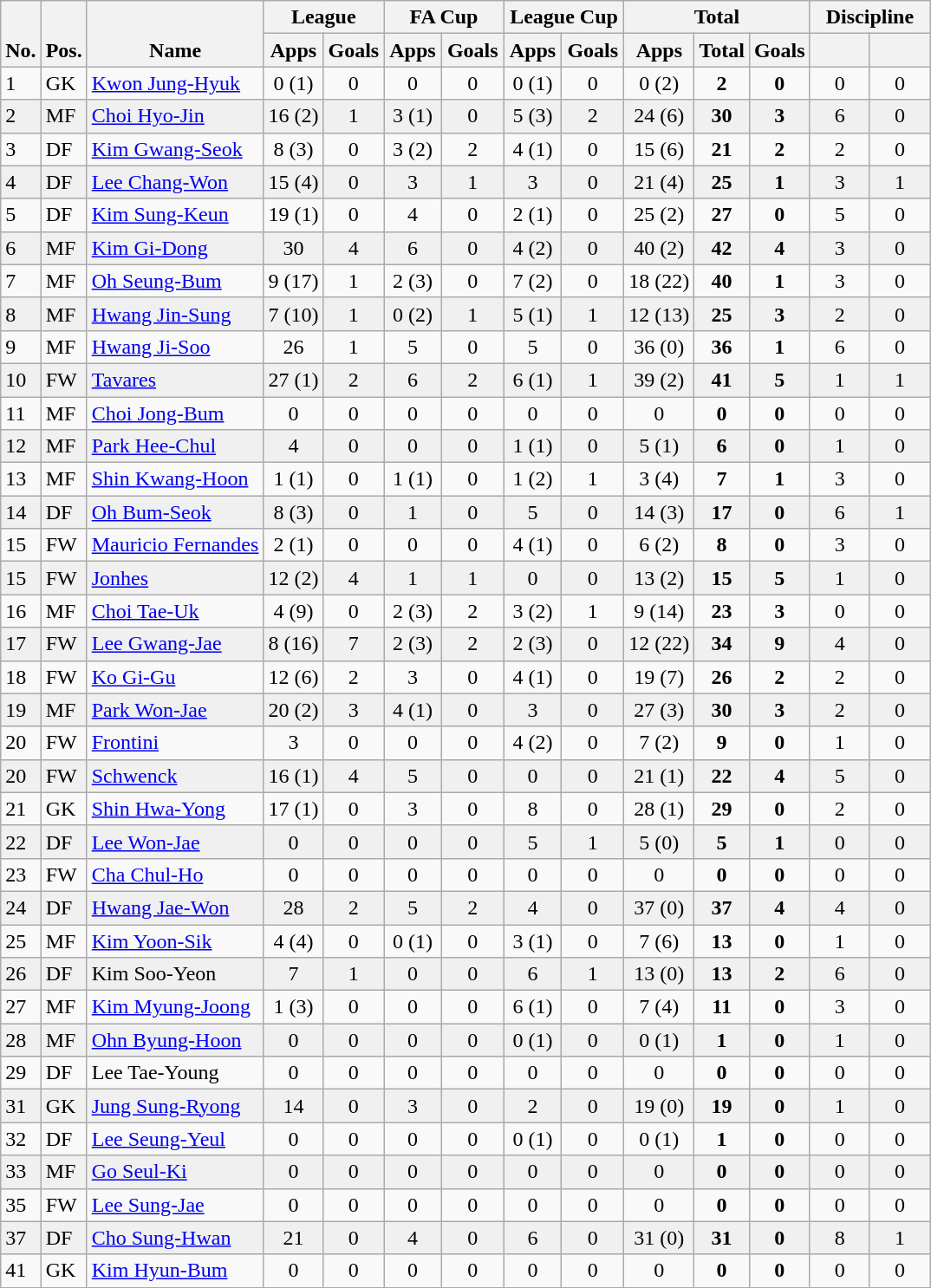<table class="wikitable" style="text-align:center">
<tr>
<th rowspan="2" valign="bottom">No.</th>
<th rowspan="2" valign="bottom">Pos.</th>
<th rowspan="2" valign="bottom">Name</th>
<th colspan="2" width="85">League</th>
<th colspan="2" width="85">FA Cup</th>
<th colspan="2" width="85">League Cup</th>
<th colspan="3" width="130">Total</th>
<th colspan="2" width="85">Discipline</th>
</tr>
<tr>
<th>Apps</th>
<th>Goals</th>
<th>Apps</th>
<th>Goals</th>
<th>Apps</th>
<th>Goals</th>
<th>Apps</th>
<th>Total</th>
<th>Goals</th>
<th></th>
<th></th>
</tr>
<tr>
<td align="left">1</td>
<td align="left">GK</td>
<td align="left"> <a href='#'>Kwon Jung-Hyuk</a></td>
<td>0 (1)</td>
<td>0</td>
<td>0</td>
<td>0</td>
<td>0 (1)</td>
<td>0</td>
<td>0 (2)</td>
<td><strong>2</strong></td>
<td><strong>0</strong></td>
<td>0</td>
<td>0</td>
</tr>
<tr bgcolor=#F0F0F0>
<td align="left">2</td>
<td align="left">MF</td>
<td align="left"> <a href='#'>Choi Hyo-Jin</a></td>
<td>16 (2)</td>
<td>1</td>
<td>3 (1)</td>
<td>0</td>
<td>5 (3)</td>
<td>2</td>
<td>24 (6)</td>
<td><strong>30</strong></td>
<td><strong>3</strong></td>
<td>6</td>
<td>0</td>
</tr>
<tr>
<td align="left">3</td>
<td align="left">DF</td>
<td align="left"> <a href='#'>Kim Gwang-Seok</a></td>
<td>8 (3)</td>
<td>0</td>
<td>3 (2)</td>
<td>2</td>
<td>4 (1)</td>
<td>0</td>
<td>15 (6)</td>
<td><strong>21</strong></td>
<td><strong>2</strong></td>
<td>2</td>
<td>0</td>
</tr>
<tr bgcolor=#F0F0F0>
<td align="left">4</td>
<td align="left">DF</td>
<td align="left"> <a href='#'>Lee Chang-Won</a></td>
<td>15 (4)</td>
<td>0</td>
<td>3</td>
<td>1</td>
<td>3</td>
<td>0</td>
<td>21 (4)</td>
<td><strong>25</strong></td>
<td><strong>1</strong></td>
<td>3</td>
<td>1</td>
</tr>
<tr>
<td align="left">5</td>
<td align="left">DF</td>
<td align="left"> <a href='#'>Kim Sung-Keun</a></td>
<td>19 (1)</td>
<td>0</td>
<td>4</td>
<td>0</td>
<td>2 (1)</td>
<td>0</td>
<td>25 (2)</td>
<td><strong>27</strong></td>
<td><strong>0</strong></td>
<td>5</td>
<td>0</td>
</tr>
<tr bgcolor=#F0F0F0>
<td align="left">6</td>
<td align="left">MF</td>
<td align="left"> <a href='#'>Kim Gi-Dong</a></td>
<td>30</td>
<td>4</td>
<td>6</td>
<td>0</td>
<td>4 (2)</td>
<td>0</td>
<td>40 (2)</td>
<td><strong>42</strong></td>
<td><strong>4</strong></td>
<td>3</td>
<td>0</td>
</tr>
<tr>
<td align="left">7</td>
<td align="left">MF</td>
<td align="left"> <a href='#'>Oh Seung-Bum</a></td>
<td>9 (17)</td>
<td>1</td>
<td>2 (3)</td>
<td>0</td>
<td>7 (2)</td>
<td>0</td>
<td>18 (22)</td>
<td><strong>40</strong></td>
<td><strong>1</strong></td>
<td>3</td>
<td>0</td>
</tr>
<tr bgcolor=#F0F0F0>
<td align="left">8</td>
<td align="left">MF</td>
<td align="left"> <a href='#'>Hwang Jin-Sung</a></td>
<td>7 (10)</td>
<td>1</td>
<td>0 (2)</td>
<td>1</td>
<td>5 (1)</td>
<td>1</td>
<td>12 (13)</td>
<td><strong>25</strong></td>
<td><strong>3</strong></td>
<td>2</td>
<td>0</td>
</tr>
<tr>
<td align="left">9</td>
<td align="left">MF</td>
<td align="left"> <a href='#'>Hwang Ji-Soo</a></td>
<td>26</td>
<td>1</td>
<td>5</td>
<td>0</td>
<td>5</td>
<td>0</td>
<td>36 (0)</td>
<td><strong>36</strong></td>
<td><strong>1</strong></td>
<td>6</td>
<td>0</td>
</tr>
<tr bgcolor=#F0F0F0>
<td align="left">10</td>
<td align="left">FW</td>
<td align="left"> <a href='#'>Tavares</a></td>
<td>27 (1)</td>
<td>2</td>
<td>6</td>
<td>2</td>
<td>6 (1)</td>
<td>1</td>
<td>39 (2)</td>
<td><strong>41</strong></td>
<td><strong>5</strong></td>
<td>1</td>
<td>1</td>
</tr>
<tr>
<td align="left">11</td>
<td align="left">MF</td>
<td align="left"> <a href='#'>Choi Jong-Bum</a></td>
<td>0</td>
<td>0</td>
<td>0</td>
<td>0</td>
<td>0</td>
<td>0</td>
<td>0</td>
<td><strong>0</strong></td>
<td><strong>0</strong></td>
<td>0</td>
<td>0</td>
</tr>
<tr bgcolor=#F0F0F0>
<td align="left">12</td>
<td align="left">MF</td>
<td align="left"> <a href='#'>Park Hee-Chul</a></td>
<td>4</td>
<td>0</td>
<td>0</td>
<td>0</td>
<td>1 (1)</td>
<td>0</td>
<td>5 (1)</td>
<td><strong>6</strong></td>
<td><strong>0</strong></td>
<td>1</td>
<td>0</td>
</tr>
<tr>
<td align="left">13</td>
<td align="left">MF</td>
<td align="left"> <a href='#'>Shin Kwang-Hoon</a></td>
<td>1 (1)</td>
<td>0</td>
<td>1 (1)</td>
<td>0</td>
<td>1 (2)</td>
<td>1</td>
<td>3 (4)</td>
<td><strong>7</strong></td>
<td><strong>1</strong></td>
<td>3</td>
<td>0</td>
</tr>
<tr bgcolor=#F0F0F0>
<td align="left">14</td>
<td align="left">DF</td>
<td align="left"> <a href='#'>Oh Bum-Seok</a></td>
<td>8 (3)</td>
<td>0</td>
<td>1</td>
<td>0</td>
<td>5</td>
<td>0</td>
<td>14 (3)</td>
<td><strong>17</strong></td>
<td><strong>0</strong></td>
<td>6</td>
<td>1</td>
</tr>
<tr>
<td align="left">15</td>
<td align="left">FW</td>
<td align="left"> <a href='#'>Mauricio Fernandes</a></td>
<td>2 (1)</td>
<td>0</td>
<td>0</td>
<td>0</td>
<td>4 (1)</td>
<td>0</td>
<td>6 (2)</td>
<td><strong>8</strong></td>
<td><strong>0</strong></td>
<td>3</td>
<td>0</td>
</tr>
<tr bgcolor=#F0F0F0>
<td align="left">15</td>
<td align="left">FW</td>
<td align="left"> <a href='#'>Jonhes</a></td>
<td>12 (2)</td>
<td>4</td>
<td>1</td>
<td>1</td>
<td>0</td>
<td>0</td>
<td>13 (2)</td>
<td><strong>15</strong></td>
<td><strong>5</strong></td>
<td>1</td>
<td>0</td>
</tr>
<tr>
<td align="left">16</td>
<td align="left">MF</td>
<td align="left"> <a href='#'>Choi Tae-Uk</a></td>
<td>4 (9)</td>
<td>0</td>
<td>2 (3)</td>
<td>2</td>
<td>3 (2)</td>
<td>1</td>
<td>9 (14)</td>
<td><strong>23</strong></td>
<td><strong>3</strong></td>
<td>0</td>
<td>0</td>
</tr>
<tr bgcolor=#F0F0F0>
<td align="left">17</td>
<td align="left">FW</td>
<td align="left"> <a href='#'>Lee Gwang-Jae</a></td>
<td>8 (16)</td>
<td>7</td>
<td>2 (3)</td>
<td>2</td>
<td>2 (3)</td>
<td>0</td>
<td>12 (22)</td>
<td><strong>34</strong></td>
<td><strong>9</strong></td>
<td>4</td>
<td>0</td>
</tr>
<tr>
<td align="left">18</td>
<td align="left">FW</td>
<td align="left"> <a href='#'>Ko Gi-Gu</a></td>
<td>12 (6)</td>
<td>2</td>
<td>3</td>
<td>0</td>
<td>4 (1)</td>
<td>0</td>
<td>19 (7)</td>
<td><strong>26</strong></td>
<td><strong>2</strong></td>
<td>2</td>
<td>0</td>
</tr>
<tr bgcolor=#F0F0F0>
<td align="left">19</td>
<td align="left">MF</td>
<td align="left"> <a href='#'>Park Won-Jae</a></td>
<td>20 (2)</td>
<td>3</td>
<td>4 (1)</td>
<td>0</td>
<td>3</td>
<td>0</td>
<td>27 (3)</td>
<td><strong>30</strong></td>
<td><strong>3</strong></td>
<td>2</td>
<td>0</td>
</tr>
<tr>
<td align="left">20</td>
<td align="left">FW</td>
<td align="left"> <a href='#'>Frontini</a></td>
<td>3</td>
<td>0</td>
<td>0</td>
<td>0</td>
<td>4 (2)</td>
<td>0</td>
<td>7 (2)</td>
<td><strong>9</strong></td>
<td><strong>0</strong></td>
<td>1</td>
<td>0</td>
</tr>
<tr bgcolor=#F0F0F0>
<td align="left">20</td>
<td align="left">FW</td>
<td align="left"> <a href='#'>Schwenck</a></td>
<td>16 (1)</td>
<td>4</td>
<td>5</td>
<td>0</td>
<td>0</td>
<td>0</td>
<td>21 (1)</td>
<td><strong>22</strong></td>
<td><strong>4</strong></td>
<td>5</td>
<td>0</td>
</tr>
<tr>
<td align="left">21</td>
<td align="left">GK</td>
<td align="left"> <a href='#'>Shin Hwa-Yong</a></td>
<td>17 (1)</td>
<td>0</td>
<td>3</td>
<td>0</td>
<td>8</td>
<td>0</td>
<td>28 (1)</td>
<td><strong>29</strong></td>
<td><strong>0</strong></td>
<td>2</td>
<td>0</td>
</tr>
<tr bgcolor=#F0F0F0>
<td align="left">22</td>
<td align="left">DF</td>
<td align="left"> <a href='#'>Lee Won-Jae</a></td>
<td>0</td>
<td>0</td>
<td>0</td>
<td>0</td>
<td>5</td>
<td>1</td>
<td>5 (0)</td>
<td><strong>5</strong></td>
<td><strong>1</strong></td>
<td>0</td>
<td>0</td>
</tr>
<tr>
<td align="left">23</td>
<td align="left">FW</td>
<td align="left"> <a href='#'>Cha Chul-Ho</a></td>
<td>0</td>
<td>0</td>
<td>0</td>
<td>0</td>
<td>0</td>
<td>0</td>
<td>0</td>
<td><strong>0</strong></td>
<td><strong>0</strong></td>
<td>0</td>
<td>0</td>
</tr>
<tr bgcolor=#F0F0F0>
<td align="left">24</td>
<td align="left">DF</td>
<td align="left"> <a href='#'>Hwang Jae-Won</a></td>
<td>28</td>
<td>2</td>
<td>5</td>
<td>2</td>
<td>4</td>
<td>0</td>
<td>37 (0)</td>
<td><strong>37</strong></td>
<td><strong>4</strong></td>
<td>4</td>
<td>0</td>
</tr>
<tr>
<td align="left">25</td>
<td align="left">MF</td>
<td align="left"> <a href='#'>Kim Yoon-Sik</a></td>
<td>4 (4)</td>
<td>0</td>
<td>0 (1)</td>
<td>0</td>
<td>3 (1)</td>
<td>0</td>
<td>7 (6)</td>
<td><strong>13</strong></td>
<td><strong>0</strong></td>
<td>1</td>
<td>0</td>
</tr>
<tr bgcolor=#F0F0F0>
<td align="left">26</td>
<td align="left">DF</td>
<td align="left"> Kim Soo-Yeon</td>
<td>7</td>
<td>1</td>
<td>0</td>
<td>0</td>
<td>6</td>
<td>1</td>
<td>13 (0)</td>
<td><strong>13</strong></td>
<td><strong>2</strong></td>
<td>6</td>
<td>0</td>
</tr>
<tr>
<td align="left">27</td>
<td align="left">MF</td>
<td align="left"> <a href='#'>Kim Myung-Joong</a></td>
<td>1 (3)</td>
<td>0</td>
<td>0</td>
<td>0</td>
<td>6 (1)</td>
<td>0</td>
<td>7 (4)</td>
<td><strong>11</strong></td>
<td><strong>0</strong></td>
<td>3</td>
<td>0</td>
</tr>
<tr bgcolor=#F0F0F0>
<td align="left">28</td>
<td align="left">MF</td>
<td align="left"> <a href='#'>Ohn Byung-Hoon</a></td>
<td>0</td>
<td>0</td>
<td>0</td>
<td>0</td>
<td>0 (1)</td>
<td>0</td>
<td>0 (1)</td>
<td><strong>1</strong></td>
<td><strong>0</strong></td>
<td>1</td>
<td>0</td>
</tr>
<tr>
<td align="left">29</td>
<td align="left">DF</td>
<td align="left"> Lee Tae-Young</td>
<td>0</td>
<td>0</td>
<td>0</td>
<td>0</td>
<td>0</td>
<td>0</td>
<td>0</td>
<td><strong>0</strong></td>
<td><strong>0</strong></td>
<td>0</td>
<td>0</td>
</tr>
<tr bgcolor=#F0F0F0>
<td align="left">31</td>
<td align="left">GK</td>
<td align="left"> <a href='#'>Jung Sung-Ryong</a></td>
<td>14</td>
<td>0</td>
<td>3</td>
<td>0</td>
<td>2</td>
<td>0</td>
<td>19 (0)</td>
<td><strong>19</strong></td>
<td><strong>0</strong></td>
<td>1</td>
<td>0</td>
</tr>
<tr>
<td align="left">32</td>
<td align="left">DF</td>
<td align="left"> <a href='#'>Lee Seung-Yeul</a></td>
<td>0</td>
<td>0</td>
<td>0</td>
<td>0</td>
<td>0 (1)</td>
<td>0</td>
<td>0 (1)</td>
<td><strong>1</strong></td>
<td><strong>0</strong></td>
<td>0</td>
<td>0</td>
</tr>
<tr bgcolor=#F0F0F0>
<td align="left">33</td>
<td align="left">MF</td>
<td align="left"> <a href='#'>Go Seul-Ki</a></td>
<td>0</td>
<td>0</td>
<td>0</td>
<td>0</td>
<td>0</td>
<td>0</td>
<td>0</td>
<td><strong>0</strong></td>
<td><strong>0</strong></td>
<td>0</td>
<td>0</td>
</tr>
<tr>
<td align="left">35</td>
<td align="left">FW</td>
<td align="left"> <a href='#'>Lee Sung-Jae</a></td>
<td>0</td>
<td>0</td>
<td>0</td>
<td>0</td>
<td>0</td>
<td>0</td>
<td>0</td>
<td><strong>0</strong></td>
<td><strong>0</strong></td>
<td>0</td>
<td>0</td>
</tr>
<tr bgcolor=#F0F0F0>
<td align="left">37</td>
<td align="left">DF</td>
<td align="left"> <a href='#'>Cho Sung-Hwan</a></td>
<td>21</td>
<td>0</td>
<td>4</td>
<td>0</td>
<td>6</td>
<td>0</td>
<td>31 (0)</td>
<td><strong>31</strong></td>
<td><strong>0</strong></td>
<td>8</td>
<td>1</td>
</tr>
<tr>
<td align="left">41</td>
<td align="left">GK</td>
<td align="left"> <a href='#'>Kim Hyun-Bum</a></td>
<td>0</td>
<td>0</td>
<td>0</td>
<td>0</td>
<td>0</td>
<td>0</td>
<td>0</td>
<td><strong>0</strong></td>
<td><strong>0</strong></td>
<td>0</td>
<td>0</td>
</tr>
</table>
